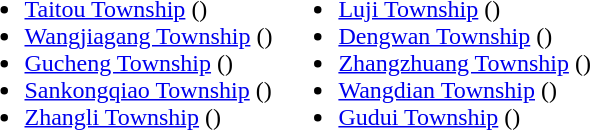<table>
<tr>
<td valign="top"><br><ul><li><a href='#'>Taitou Township</a> ()</li><li><a href='#'>Wangjiagang Township</a> ()</li><li><a href='#'>Gucheng Township</a> ()</li><li><a href='#'>Sankongqiao Township</a> ()</li><li><a href='#'>Zhangli Township</a> ()</li></ul></td>
<td valign="top"><br><ul><li><a href='#'>Luji Township</a> ()</li><li><a href='#'>Dengwan Township</a> ()</li><li><a href='#'>Zhangzhuang Township</a> ()</li><li><a href='#'>Wangdian Township</a> ()</li><li><a href='#'>Gudui Township</a> ()</li></ul></td>
</tr>
</table>
